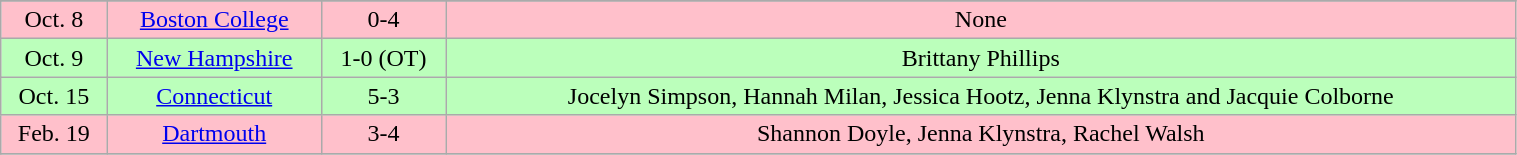<table class="wikitable" width="80%">
<tr align="center">
</tr>
<tr align="center" bgcolor="pink">
<td>Oct. 8</td>
<td><a href='#'>Boston College</a></td>
<td>0-4</td>
<td>None</td>
</tr>
<tr align="center" bgcolor="bbffbb">
<td>Oct. 9</td>
<td><a href='#'>New Hampshire</a></td>
<td>1-0 (OT)</td>
<td>Brittany Phillips</td>
</tr>
<tr align="center" bgcolor="bbffbb">
<td>Oct. 15</td>
<td><a href='#'>Connecticut</a></td>
<td>5-3</td>
<td>Jocelyn Simpson, Hannah Milan, Jessica Hootz, Jenna Klynstra and Jacquie Colborne</td>
</tr>
<tr align="center" bgcolor="pink">
<td>Feb. 19</td>
<td><a href='#'>Dartmouth</a></td>
<td>3-4</td>
<td>Shannon Doyle, Jenna Klynstra, Rachel Walsh</td>
</tr>
<tr align="center" bgcolor="">
</tr>
</table>
